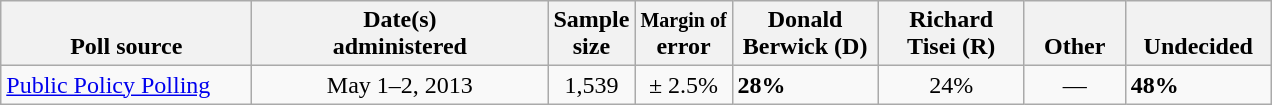<table class="wikitable">
<tr valign= bottom>
<th style="width:160px;">Poll source</th>
<th style="width:190px;">Date(s)<br>administered</th>
<th class=small>Sample<br>size</th>
<th><small>Margin of</small><br>error</th>
<th style="width:90px;">Donald<br>Berwick (D)</th>
<th style="width:90px;">Richard<br>Tisei (R)</th>
<th style="width:60px;">Other</th>
<th style="width:90px;">Undecided</th>
</tr>
<tr>
<td><a href='#'>Public Policy Polling</a></td>
<td align=center>May 1–2, 2013</td>
<td align=center>1,539</td>
<td align=center>± 2.5%</td>
<td><strong>28%</strong></td>
<td align=center>24%</td>
<td align=center>—</td>
<td><strong>48%</strong></td>
</tr>
</table>
